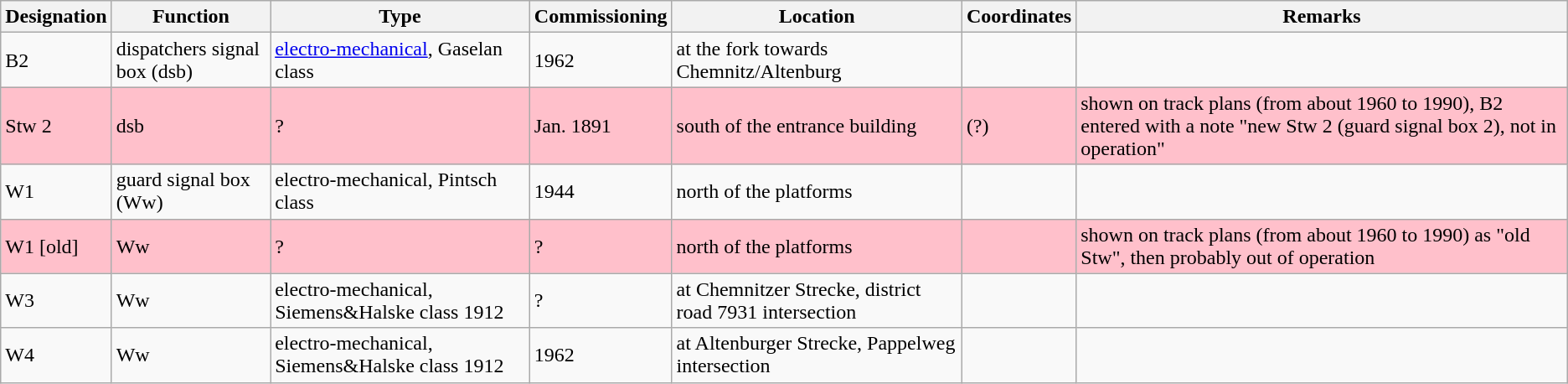<table class="wikitable">
<tr>
<th>Designation</th>
<th>Function</th>
<th>Type</th>
<th>Commissioning</th>
<th>Location</th>
<th>Coordinates</th>
<th>Remarks</th>
</tr>
<tr>
<td>B2</td>
<td>dispatchers signal box (dsb)</td>
<td><a href='#'>electro-mechanical</a>, Gaselan class</td>
<td>1962</td>
<td>at the fork towards Chemnitz/Altenburg</td>
<td></td>
<td></td>
</tr>
<tr style="background: pink;">
<td>Stw 2</td>
<td>dsb</td>
<td>?</td>
<td>Jan. 1891</td>
<td>south of the entrance building</td>
<td> (?)</td>
<td>shown on track plans (from about 1960 to 1990), B2 entered with a note "new Stw 2 (guard signal box 2), not in operation"</td>
</tr>
<tr>
<td>W1</td>
<td>guard signal box (Ww)</td>
<td>electro-mechanical, Pintsch class</td>
<td>1944</td>
<td>north of the platforms</td>
<td></td>
<td></td>
</tr>
<tr style="background: pink;">
<td>W1 [old]</td>
<td>Ww</td>
<td>?</td>
<td>?</td>
<td>north of the platforms</td>
<td></td>
<td>shown on track plans (from about 1960 to 1990) as "old Stw", then probably out of operation</td>
</tr>
<tr>
<td>W3</td>
<td>Ww</td>
<td>electro-mechanical, Siemens&Halske class 1912</td>
<td>?</td>
<td>at Chemnitzer Strecke, district road 7931 intersection</td>
<td></td>
<td></td>
</tr>
<tr>
<td>W4</td>
<td>Ww</td>
<td>electro-mechanical, Siemens&Halske class 1912</td>
<td>1962</td>
<td>at Altenburger Strecke, Pappelweg intersection</td>
<td></td>
<td></td>
</tr>
</table>
